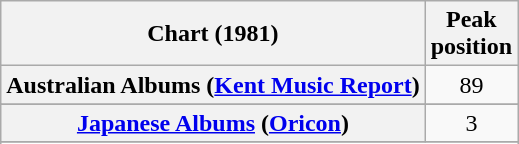<table class="wikitable sortable plainrowheaders" style="text-align:center">
<tr>
<th scope=col>Chart (1981)</th>
<th scope=col>Peak<br>position</th>
</tr>
<tr>
<th scope=row>Australian Albums (<a href='#'>Kent Music Report</a>)</th>
<td align="center">89</td>
</tr>
<tr>
</tr>
<tr>
</tr>
<tr>
<th scope=row><a href='#'>Japanese Albums</a> (<a href='#'>Oricon</a>)</th>
<td align="center">3</td>
</tr>
<tr>
</tr>
<tr>
</tr>
<tr>
</tr>
</table>
